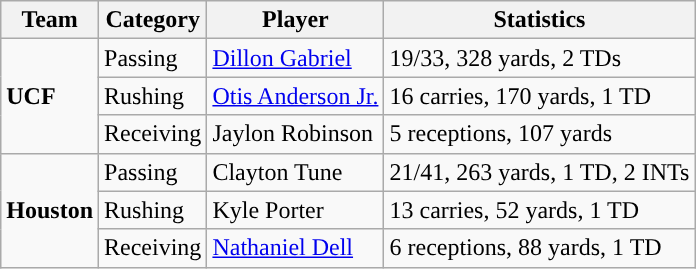<table class="wikitable" style="float: left;">
<tr>
<th>Team</th>
<th>Category</th>
<th>Player</th>
<th>Statistics</th>
</tr>
<tr>
<td rowspan=3><strong>UCF</strong></td>
<td>Passing</td>
<td><a href='#'>Dillon Gabriel</a></td>
<td>19/33, 328 yards, 2 TDs</td>
</tr>
<tr>
<td>Rushing</td>
<td><a href='#'>Otis Anderson Jr.</a></td>
<td>16 carries, 170 yards, 1 TD</td>
</tr>
<tr>
<td>Receiving</td>
<td>Jaylon Robinson</td>
<td>5 receptions, 107 yards</td>
</tr>
<tr>
<td rowspan=3><strong>Houston</strong></td>
<td>Passing</td>
<td>Clayton Tune</td>
<td>21/41, 263 yards, 1 TD, 2 INTs</td>
</tr>
<tr>
<td>Rushing</td>
<td>Kyle Porter</td>
<td>13 carries, 52 yards, 1 TD</td>
</tr>
<tr>
<td>Receiving</td>
<td><a href='#'>Nathaniel Dell</a></td>
<td>6 receptions, 88 yards, 1 TD</td>
</tr>
</table>
